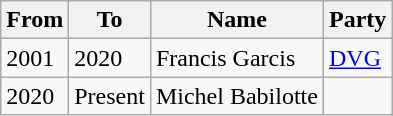<table class="wikitable">
<tr>
<th>From</th>
<th>To</th>
<th>Name</th>
<th>Party</th>
</tr>
<tr>
<td>2001</td>
<td>2020</td>
<td>Francis Garcis</td>
<td><a href='#'>DVG</a></td>
</tr>
<tr>
<td>2020</td>
<td>Present</td>
<td>Michel Babilotte</td>
<td></td>
</tr>
</table>
